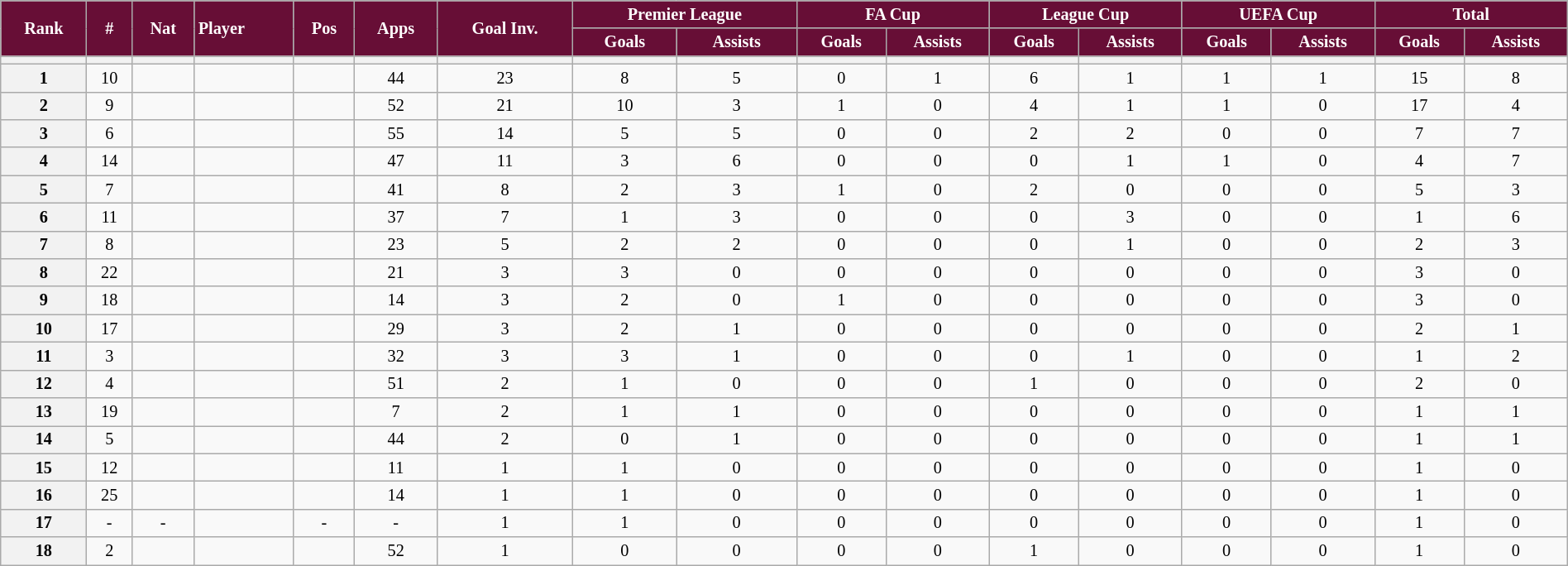<table class="wikitable sortable" style="text-align:center; font-size:84.5%; width:100%;">
<tr>
<th rowspan="2"; style="background:#670E36; color:#FFFFFF; text-align:center;">Rank</th>
<th rowspan="2"; style="background:#670E36; color:#FFFFFF; text-align:center;">#</th>
<th rowspan="2"; style="background:#670E36; color:#FFFFFF; text-align:center;">Nat</th>
<th rowspan="2"; style="background:#670E36; color:#FFFFFF; text-align:left;">Player</th>
<th rowspan="2"; style="background:#670E36; color:#FFFFFF; text-align:center;">Pos</th>
<th rowspan="2"; style="background:#670E36; color:#FFFFFF; text-align:center;">Apps</th>
<th rowspan="2"; style="background:#670E36; color:#FFFFFF; text-align:center;">Goal Inv.</th>
<th colspan="2"; style="background:#670E36; color:#FFFFFF; text-align:center;">Premier League</th>
<th colspan="2"; style="background:#670E36; color:#FFFFFF; text-align:center;">FA Cup</th>
<th colspan="2"; style="background:#670E36; color:#FFFFFF; text-align:center;">League Cup</th>
<th colspan="2"; style="background:#670E36; color:#FFFFFF; text-align:center;">UEFA Cup</th>
<th colspan="2"; style="background:#670E36; color:#FFFFFF; text-align:center;">Total</th>
</tr>
<tr>
<th style="background:#670E36; color:#FFFFFF; text-align:center;">Goals</th>
<th style="background:#670E36; color:#FFFFFF; text-align:center;">Assists</th>
<th style="background:#670E36; color:#FFFFFF; text-align:center;">Goals</th>
<th style="background:#670E36; color:#FFFFFF; text-align:center;">Assists</th>
<th style="background:#670E36; color:#FFFFFF; text-align:center;">Goals</th>
<th style="background:#670E36; color:#FFFFFF; text-align:center;">Assists</th>
<th style="background:#670E36; color:#FFFFFF; text-align:center;">Goals</th>
<th style="background:#670E36; color:#FFFFFF; text-align:center;">Assists</th>
<th style="background:#670E36; color:#FFFFFF; text-align:center;">Goals</th>
<th style="background:#670E36; color:#FFFFFF; text-align:center;">Assists</th>
</tr>
<tr>
<th></th>
<th></th>
<th></th>
<th></th>
<th></th>
<th></th>
<th></th>
<th></th>
<th></th>
<th></th>
<th></th>
<th></th>
<th></th>
<th></th>
<th></th>
<th></th>
<th></th>
</tr>
<tr>
<th>1</th>
<td>10</td>
<td></td>
<td style="text-align:left;"></td>
<td></td>
<td>44</td>
<td>23</td>
<td>8</td>
<td>5</td>
<td>0</td>
<td>1</td>
<td>6</td>
<td>1</td>
<td>1</td>
<td>1</td>
<td>15</td>
<td>8</td>
</tr>
<tr>
<th>2</th>
<td>9</td>
<td></td>
<td style="text-align:left;"></td>
<td></td>
<td>52</td>
<td>21</td>
<td>10</td>
<td>3</td>
<td>1</td>
<td>0</td>
<td>4</td>
<td>1</td>
<td>1</td>
<td>0</td>
<td>17</td>
<td>4</td>
</tr>
<tr>
<th>3</th>
<td>6</td>
<td></td>
<td style="text-align:left;"></td>
<td></td>
<td>55</td>
<td>14</td>
<td>5</td>
<td>5</td>
<td>0</td>
<td>0</td>
<td>2</td>
<td>2</td>
<td>0</td>
<td>0</td>
<td>7</td>
<td>7</td>
</tr>
<tr>
<th>4</th>
<td>14</td>
<td></td>
<td style="text-align:left;"></td>
<td></td>
<td>47</td>
<td>11</td>
<td>3</td>
<td>6</td>
<td>0</td>
<td>0</td>
<td>0</td>
<td>1</td>
<td>1</td>
<td>0</td>
<td>4</td>
<td>7</td>
</tr>
<tr>
<th>5</th>
<td>7</td>
<td></td>
<td style="text-align:left;"></td>
<td></td>
<td>41</td>
<td>8</td>
<td>2</td>
<td>3</td>
<td>1</td>
<td>0</td>
<td>2</td>
<td>0</td>
<td>0</td>
<td>0</td>
<td>5</td>
<td>3</td>
</tr>
<tr>
<th>6</th>
<td>11</td>
<td></td>
<td style="text-align:left;"></td>
<td></td>
<td>37</td>
<td>7</td>
<td>1</td>
<td>3</td>
<td>0</td>
<td>0</td>
<td>0</td>
<td>3</td>
<td>0</td>
<td>0</td>
<td>1</td>
<td>6</td>
</tr>
<tr>
<th>7</th>
<td>8</td>
<td></td>
<td style="text-align:left;"></td>
<td></td>
<td>23</td>
<td>5</td>
<td>2</td>
<td>2</td>
<td>0</td>
<td>0</td>
<td>0</td>
<td>1</td>
<td>0</td>
<td>0</td>
<td>2</td>
<td>3</td>
</tr>
<tr>
<th>8</th>
<td>22</td>
<td></td>
<td style="text-align:left;"></td>
<td></td>
<td>21</td>
<td>3</td>
<td>3</td>
<td>0</td>
<td>0</td>
<td>0</td>
<td>0</td>
<td>0</td>
<td>0</td>
<td>0</td>
<td>3</td>
<td>0</td>
</tr>
<tr>
<th>9</th>
<td>18</td>
<td></td>
<td style="text-align:left;"></td>
<td></td>
<td>14</td>
<td>3</td>
<td>2</td>
<td>0</td>
<td>1</td>
<td>0</td>
<td>0</td>
<td>0</td>
<td>0</td>
<td>0</td>
<td>3</td>
<td>0</td>
</tr>
<tr>
<th>10</th>
<td>17</td>
<td></td>
<td style="text-align:left;"></td>
<td></td>
<td>29</td>
<td>3</td>
<td>2</td>
<td>1</td>
<td>0</td>
<td>0</td>
<td>0</td>
<td>0</td>
<td>0</td>
<td>0</td>
<td>2</td>
<td>1</td>
</tr>
<tr>
<th>11</th>
<td>3</td>
<td></td>
<td style="text-align:left;"></td>
<td></td>
<td>32</td>
<td>3</td>
<td>3</td>
<td>1</td>
<td>0</td>
<td>0</td>
<td>0</td>
<td>1</td>
<td>0</td>
<td>0</td>
<td>1</td>
<td>2</td>
</tr>
<tr>
<th>12</th>
<td>4</td>
<td></td>
<td style="text-align:left;"></td>
<td></td>
<td>51</td>
<td>2</td>
<td>1</td>
<td>0</td>
<td>0</td>
<td>0</td>
<td>1</td>
<td>0</td>
<td>0</td>
<td>0</td>
<td>2</td>
<td>0</td>
</tr>
<tr>
<th>13</th>
<td>19</td>
<td></td>
<td style="text-align:left;"></td>
<td></td>
<td>7</td>
<td>2</td>
<td>1</td>
<td>1</td>
<td>0</td>
<td>0</td>
<td>0</td>
<td>0</td>
<td>0</td>
<td>0</td>
<td>1</td>
<td>1</td>
</tr>
<tr>
<th>14</th>
<td>5</td>
<td></td>
<td style="text-align:left;"></td>
<td></td>
<td>44</td>
<td>2</td>
<td>0</td>
<td>1</td>
<td>0</td>
<td>0</td>
<td>0</td>
<td>0</td>
<td>0</td>
<td>0</td>
<td>1</td>
<td>1</td>
</tr>
<tr>
<th>15</th>
<td>12</td>
<td></td>
<td style="text-align:left;"></td>
<td></td>
<td>11</td>
<td>1</td>
<td>1</td>
<td>0</td>
<td>0</td>
<td>0</td>
<td>0</td>
<td>0</td>
<td>0</td>
<td>0</td>
<td>1</td>
<td>0</td>
</tr>
<tr>
<th>16</th>
<td>25</td>
<td></td>
<td style="text-align:left;"></td>
<td></td>
<td>14</td>
<td>1</td>
<td>1</td>
<td>0</td>
<td>0</td>
<td>0</td>
<td>0</td>
<td>0</td>
<td>0</td>
<td>0</td>
<td>1</td>
<td>0</td>
</tr>
<tr>
<th>17</th>
<td>-</td>
<td>-</td>
<td style="text-align:left;"></td>
<td>-</td>
<td>-</td>
<td>1</td>
<td>1</td>
<td>0</td>
<td>0</td>
<td>0</td>
<td>0</td>
<td>0</td>
<td>0</td>
<td>0</td>
<td>1</td>
<td>0</td>
</tr>
<tr>
<th>18</th>
<td>2</td>
<td></td>
<td style="text-align:left;"></td>
<td></td>
<td>52</td>
<td>1</td>
<td>0</td>
<td>0</td>
<td>0</td>
<td>0</td>
<td>1</td>
<td>0</td>
<td>0</td>
<td>0</td>
<td>1</td>
<td>0</td>
</tr>
</table>
